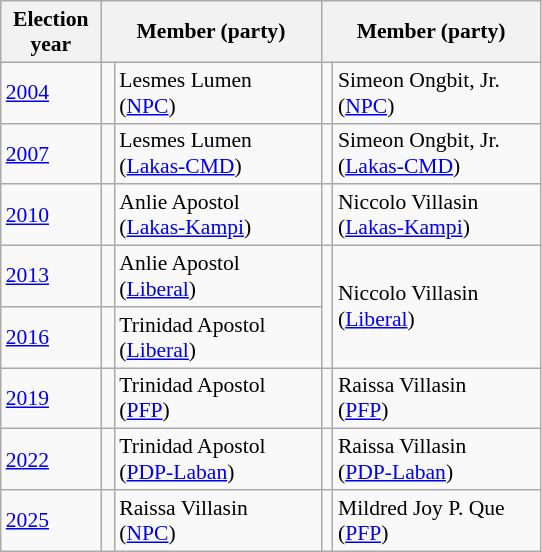<table class=wikitable style="font-size:90%">
<tr>
<th width=60px>Election<br>year</th>
<th colspan=2 width=140px>Member (party)</th>
<th colspan=2 width=140px>Member (party)</th>
</tr>
<tr>
<td><a href='#'>2004</a></td>
<td bgcolor=></td>
<td>Lesmes Lumen<br>(<a href='#'>NPC</a>)</td>
<td bgcolor=></td>
<td>Simeon Ongbit, Jr.<br>(<a href='#'>NPC</a>)</td>
</tr>
<tr>
<td><a href='#'>2007</a></td>
<td bgcolor=></td>
<td>Lesmes Lumen<br>(<a href='#'>Lakas-CMD</a>)</td>
<td bgcolor=></td>
<td>Simeon Ongbit, Jr.<br>(<a href='#'>Lakas-CMD</a>)</td>
</tr>
<tr>
<td><a href='#'>2010</a></td>
<td bgcolor=></td>
<td>Anlie Apostol<br>(<a href='#'>Lakas-Kampi</a>)</td>
<td bgcolor=></td>
<td>Niccolo Villasin<br>(<a href='#'>Lakas-Kampi</a>)</td>
</tr>
<tr>
<td><a href='#'>2013</a></td>
<td bgcolor=></td>
<td>Anlie Apostol<br>(<a href='#'>Liberal</a>)</td>
<td rowspan=2 bgcolor=></td>
<td rowspan=2>Niccolo Villasin<br>(<a href='#'>Liberal</a>)</td>
</tr>
<tr>
<td><a href='#'>2016</a></td>
<td bgcolor=></td>
<td>Trinidad Apostol<br>(<a href='#'>Liberal</a>)</td>
</tr>
<tr>
<td><a href='#'>2019</a></td>
<td bgcolor=></td>
<td>Trinidad Apostol<br>(<a href='#'>PFP</a>)</td>
<td bgcolor=></td>
<td>Raissa Villasin<br>(<a href='#'>PFP</a>)</td>
</tr>
<tr>
<td><a href='#'>2022</a></td>
<td bgcolor=></td>
<td>Trinidad Apostol<br>(<a href='#'>PDP-Laban</a>)</td>
<td bgcolor=></td>
<td>Raissa Villasin<br>(<a href='#'>PDP-Laban</a>)</td>
</tr>
<tr>
<td><a href='#'>2025</a></td>
<td bgcolor=></td>
<td>Raissa Villasin<br>(<a href='#'>NPC</a>)</td>
<td bgcolor=></td>
<td>Mildred Joy P. Que<br>(<a href='#'>PFP</a>)</td>
</tr>
</table>
